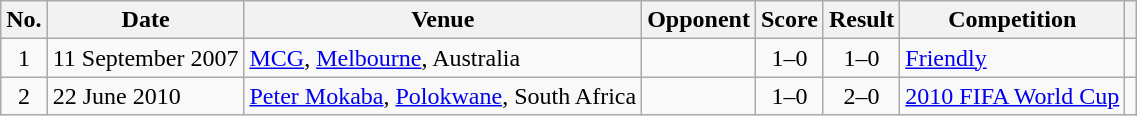<table class="wikitable sortable">
<tr>
<th scope="col">No.</th>
<th scope="col">Date</th>
<th scope="col">Venue</th>
<th scope="col">Opponent</th>
<th scope="col">Score</th>
<th scope="col">Result</th>
<th scope="col">Competition</th>
<th scope="col" class="unsortable"></th>
</tr>
<tr>
<td align="center">1</td>
<td>11 September 2007</td>
<td><a href='#'>MCG</a>, <a href='#'>Melbourne</a>, Australia</td>
<td></td>
<td align="center">1–0</td>
<td align="center">1–0</td>
<td><a href='#'>Friendly</a></td>
<td></td>
</tr>
<tr>
<td align="center">2</td>
<td>22 June 2010</td>
<td><a href='#'>Peter Mokaba</a>, <a href='#'>Polokwane</a>, South Africa</td>
<td></td>
<td align="center">1–0</td>
<td align="center">2–0</td>
<td><a href='#'>2010 FIFA World Cup</a></td>
<td></td>
</tr>
</table>
